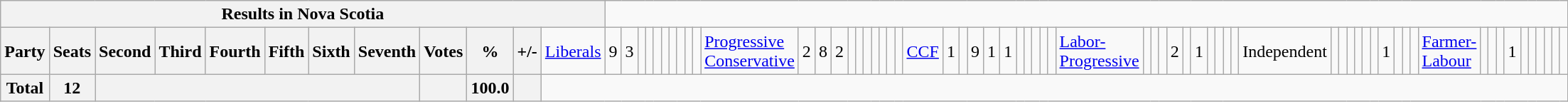<table class="wikitable">
<tr>
<th colspan=13>Results in Nova Scotia</th>
</tr>
<tr>
<th colspan=2>Party</th>
<th>Seats</th>
<th>Second</th>
<th>Third</th>
<th>Fourth</th>
<th>Fifth</th>
<th>Sixth</th>
<th>Seventh</th>
<th>Votes</th>
<th>%</th>
<th>+/-<br></th>
<td><a href='#'>Liberals</a></td>
<td align="right">9</td>
<td align="right">3</td>
<td align="right"></td>
<td align="right"></td>
<td align="right"></td>
<td align="right"></td>
<td align="right"></td>
<td align="right"></td>
<td align="right"></td>
<td align="right"><br></td>
<td><a href='#'>Progressive Conservative</a></td>
<td align="right">2</td>
<td align="right">8</td>
<td align="right">2</td>
<td align="right"></td>
<td align="right"></td>
<td align="right"></td>
<td align="right"></td>
<td align="right"></td>
<td align="right"></td>
<td align="right"><br></td>
<td><a href='#'>CCF</a></td>
<td align="right">1</td>
<td align="right"></td>
<td align="right">9</td>
<td align="right">1</td>
<td align="right">1</td>
<td align="right"></td>
<td align="right"></td>
<td align="right"></td>
<td align="right"></td>
<td align="right"><br></td>
<td><a href='#'>Labor-Progressive</a></td>
<td align="right"></td>
<td align="right"></td>
<td align="right"></td>
<td align="right">2</td>
<td align="right"></td>
<td align="right">1</td>
<td align="right"></td>
<td align="right"></td>
<td align="right"></td>
<td align="right"><br></td>
<td>Independent</td>
<td align="right"></td>
<td align="right"></td>
<td align="right"></td>
<td align="right"></td>
<td align="right"></td>
<td align="right"></td>
<td align="right">1</td>
<td align="right"></td>
<td align="right"></td>
<td align="right"><br></td>
<td><a href='#'>Farmer-Labour</a></td>
<td align="right"></td>
<td align="right"></td>
<td align="right"></td>
<td align="right">1</td>
<td align="right"></td>
<td align="right"></td>
<td align="right"></td>
<td align="right"></td>
<td align="right"></td>
<td align="right"></td>
</tr>
<tr>
<th colspan="2">Total</th>
<th>12</th>
<th colspan="6"></th>
<th></th>
<th>100.0</th>
<th></th>
</tr>
</table>
